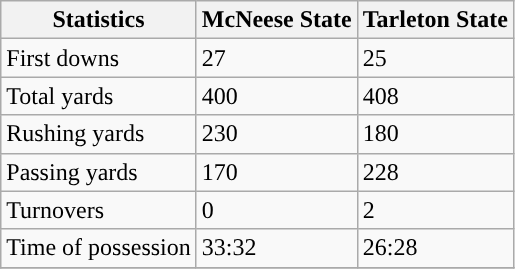<table class="wikitable">
<tr>
<th>Statistics</th>
<th>McNeese State</th>
<th>Tarleton State</th>
</tr>
<tr>
<td>First downs</td>
<td>27</td>
<td>25</td>
</tr>
<tr>
<td>Total yards</td>
<td>400</td>
<td>408</td>
</tr>
<tr>
<td>Rushing yards</td>
<td>230</td>
<td>180</td>
</tr>
<tr>
<td>Passing yards</td>
<td>170</td>
<td>228</td>
</tr>
<tr>
<td>Turnovers</td>
<td>0</td>
<td>2</td>
</tr>
<tr>
<td>Time of possession</td>
<td>33:32</td>
<td>26:28</td>
</tr>
<tr>
</tr>
</table>
